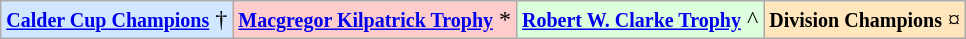<table class="wikitable">
<tr>
<td bgcolor="#D0E7FF"><small><strong><a href='#'>Calder Cup Champions</a></strong></small> †</td>
<td bgcolor="#FFCCCC"><small><strong><a href='#'>Macgregor Kilpatrick Trophy</a></strong></small> *</td>
<td bgcolor="#ddffdd"><small><strong><a href='#'>Robert W. Clarke Trophy</a></strong></small> ^</td>
<td bgcolor="#FFE6BD"><small><strong>Division Champions</strong></small> ¤</td>
</tr>
</table>
